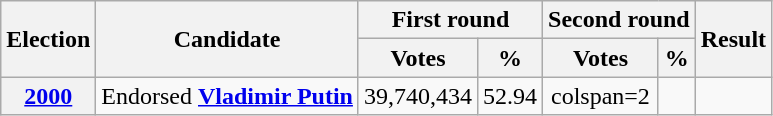<table class=wikitable style=text-align:center>
<tr>
<th rowspan="2">Election</th>
<th rowspan="2">Candidate</th>
<th colspan="2" scope="col">First round</th>
<th colspan="2">Second round</th>
<th rowspan="2">Result</th>
</tr>
<tr>
<th>Votes</th>
<th>%</th>
<th>Votes</th>
<th>%</th>
</tr>
<tr>
<th><a href='#'>2000</a></th>
<td align=left>Endorsed <strong><a href='#'>Vladimir Putin</a></strong></td>
<td>39,740,434</td>
<td>52.94</td>
<td>colspan=2 </td>
<td></td>
</tr>
</table>
